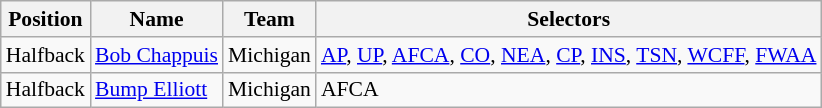<table class="wikitable" style="font-size: 90%">
<tr>
<th>Position</th>
<th>Name</th>
<th>Team</th>
<th>Selectors</th>
</tr>
<tr>
<td>Halfback</td>
<td><a href='#'>Bob Chappuis</a></td>
<td>Michigan</td>
<td><a href='#'>AP</a>, <a href='#'>UP</a>, <a href='#'>AFCA</a>, <a href='#'>CO</a>, <a href='#'>NEA</a>, <a href='#'>CP</a>, <a href='#'>INS</a>, <a href='#'>TSN</a>, <a href='#'>WCFF</a>, <a href='#'>FWAA</a></td>
</tr>
<tr>
<td>Halfback</td>
<td><a href='#'>Bump Elliott</a></td>
<td>Michigan</td>
<td>AFCA</td>
</tr>
</table>
